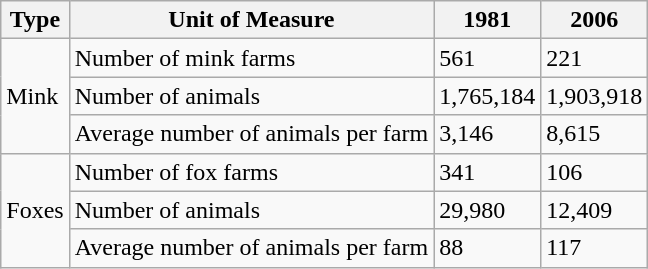<table class="wikitable sortable">
<tr>
<th>Type</th>
<th>Unit of Measure</th>
<th>1981</th>
<th>2006</th>
</tr>
<tr>
<td rowspan = "3">Mink</td>
<td>Number of mink farms</td>
<td>561</td>
<td>221</td>
</tr>
<tr>
<td>Number of animals</td>
<td>1,765,184</td>
<td>1,903,918</td>
</tr>
<tr>
<td>Average number of animals per farm</td>
<td>3,146</td>
<td>8,615</td>
</tr>
<tr>
<td rowspan = "3">Foxes</td>
<td>Number of fox farms</td>
<td>341</td>
<td>106</td>
</tr>
<tr>
<td>Number of animals</td>
<td>29,980</td>
<td>12,409</td>
</tr>
<tr>
<td>Average number of animals per farm</td>
<td>88</td>
<td>117</td>
</tr>
</table>
